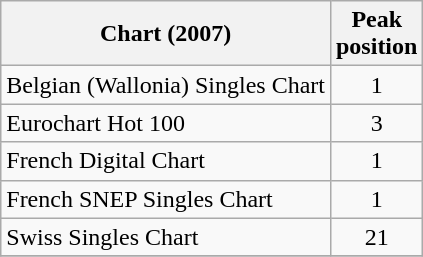<table class="wikitable sortable">
<tr>
<th>Chart (2007)</th>
<th>Peak<br>position</th>
</tr>
<tr>
<td>Belgian (Wallonia) Singles Chart</td>
<td align="center">1</td>
</tr>
<tr>
<td>Eurochart Hot 100</td>
<td align="center">3</td>
</tr>
<tr>
<td>French Digital Chart</td>
<td align="center">1</td>
</tr>
<tr>
<td>French SNEP Singles Chart</td>
<td align="center">1</td>
</tr>
<tr>
<td>Swiss Singles Chart</td>
<td align="center">21</td>
</tr>
<tr>
</tr>
</table>
